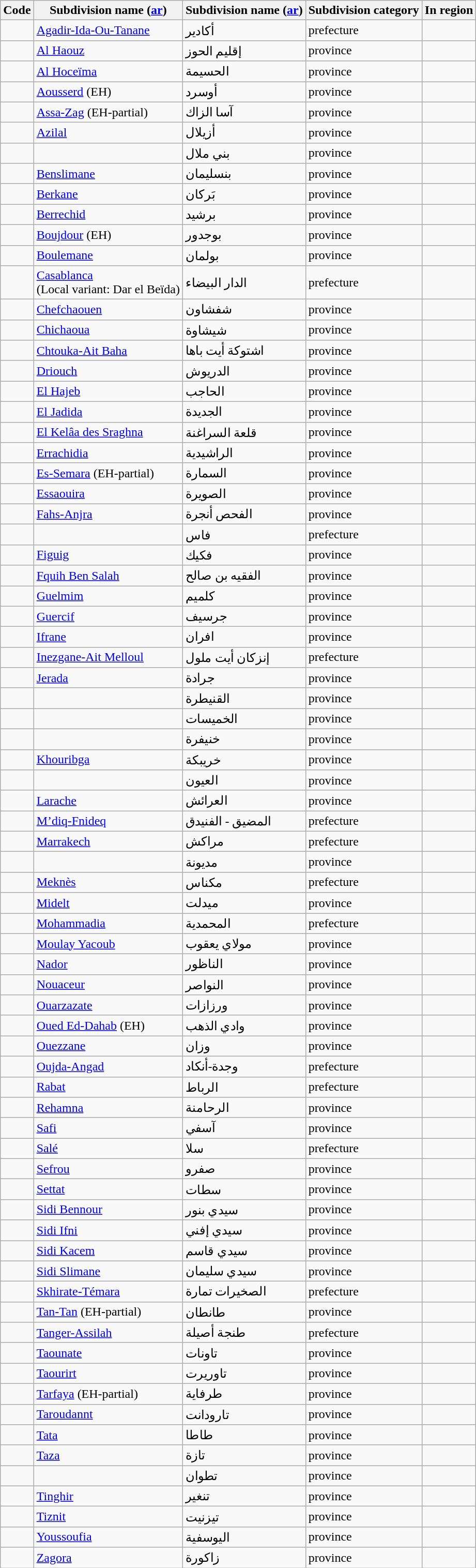<table class="wikitable sortable">
<tr>
<th>Code</th>
<th>Subdivision name (<a href='#'>ar</a>)</th>
<th>Subdivision name (<a href='#'>ar</a>) </th>
<th>Subdivision category</th>
<th>In region</th>
</tr>
<tr>
<td></td>
<td><a href='#'>Agadir-Ida-Ou-Tanane</a></td>
<td>أكادير</td>
<td>prefecture</td>
<td><a href='#'></a></td>
</tr>
<tr>
<td></td>
<td><a href='#'>Al Haouz</a></td>
<td>إقليم الحوز</td>
<td>province</td>
<td><a href='#'></a></td>
</tr>
<tr>
<td></td>
<td><a href='#'>Al Hoceïma</a></td>
<td>الحسيمة</td>
<td>province</td>
<td><a href='#'></a></td>
</tr>
<tr>
<td></td>
<td><a href='#'>Aousserd</a> (EH)</td>
<td>أوسرد</td>
<td>province</td>
<td><a href='#'></a></td>
</tr>
<tr>
<td></td>
<td><a href='#'>Assa-Zag</a> (EH-partial)</td>
<td>آسا الزاك</td>
<td>province</td>
<td><a href='#'></a></td>
</tr>
<tr>
<td></td>
<td><a href='#'>Azilal</a></td>
<td>أزيلال</td>
<td>province</td>
<td><a href='#'></a></td>
</tr>
<tr>
<td></td>
<td></td>
<td>بني ملال</td>
<td>province</td>
<td><a href='#'></a></td>
</tr>
<tr>
<td></td>
<td><a href='#'>Benslimane</a></td>
<td>بنسليمان</td>
<td>province</td>
<td><a href='#'></a></td>
</tr>
<tr>
<td></td>
<td><a href='#'>Berkane</a></td>
<td>بَركان</td>
<td>province</td>
<td><a href='#'></a></td>
</tr>
<tr>
<td></td>
<td><a href='#'>Berrechid</a></td>
<td>برشيد</td>
<td>province</td>
<td><a href='#'></a></td>
</tr>
<tr>
<td></td>
<td><a href='#'>Boujdour</a> (EH)</td>
<td>بوجدور</td>
<td>province</td>
<td><a href='#'></a></td>
</tr>
<tr>
<td></td>
<td><a href='#'>Boulemane</a></td>
<td>بولمان</td>
<td>province</td>
<td><a href='#'></a></td>
</tr>
<tr>
<td></td>
<td><a href='#'>Casablanca</a><br>(Local variant: Dar el Beïda)</td>
<td>الدار البيضاء</td>
<td>prefecture</td>
<td><a href='#'></a></td>
</tr>
<tr>
<td></td>
<td><a href='#'>Chefchaouen</a></td>
<td>شفشاون</td>
<td>province</td>
<td><a href='#'></a></td>
</tr>
<tr>
<td></td>
<td><a href='#'>Chichaoua</a></td>
<td>شيشاوة</td>
<td>province</td>
<td><a href='#'></a></td>
</tr>
<tr>
<td></td>
<td><a href='#'>Chtouka-Ait Baha</a></td>
<td>اشتوكة أيت باها</td>
<td>province</td>
<td><a href='#'></a></td>
</tr>
<tr>
<td></td>
<td><a href='#'>Driouch</a></td>
<td>الدريوش</td>
<td>province</td>
<td><a href='#'></a></td>
</tr>
<tr>
<td></td>
<td><a href='#'>El Hajeb</a></td>
<td>الحاجب</td>
<td>province</td>
<td><a href='#'></a></td>
</tr>
<tr>
<td></td>
<td><a href='#'>El Jadida</a></td>
<td>الجديدة</td>
<td>province</td>
<td><a href='#'></a></td>
</tr>
<tr>
<td></td>
<td><a href='#'>El Kelâa des Sraghna</a></td>
<td>قلعة السراغنة</td>
<td>province</td>
<td><a href='#'></a></td>
</tr>
<tr>
<td></td>
<td><a href='#'>Errachidia</a></td>
<td>الراشيدية</td>
<td>province</td>
<td><a href='#'></a></td>
</tr>
<tr>
<td></td>
<td><a href='#'>Es-Semara</a> (EH-partial)</td>
<td>السمارة</td>
<td>province</td>
<td><a href='#'></a></td>
</tr>
<tr>
<td></td>
<td><a href='#'>Essaouira</a></td>
<td>الصويرة</td>
<td>province</td>
<td><a href='#'></a></td>
</tr>
<tr>
<td></td>
<td><a href='#'>Fahs-Anjra</a></td>
<td>الفحص أنجرة</td>
<td>province</td>
<td><a href='#'></a></td>
</tr>
<tr>
<td></td>
<td></td>
<td>فاس</td>
<td>prefecture</td>
<td><a href='#'></a></td>
</tr>
<tr>
<td></td>
<td><a href='#'>Figuig</a></td>
<td>فكيك</td>
<td>province</td>
<td><a href='#'></a></td>
</tr>
<tr>
<td></td>
<td><a href='#'>Fquih Ben Salah</a></td>
<td>الفقيه بن صالح</td>
<td>province</td>
<td><a href='#'></a></td>
</tr>
<tr>
<td></td>
<td><a href='#'>Guelmim</a></td>
<td>كلميم</td>
<td>province</td>
<td><a href='#'></a></td>
</tr>
<tr>
<td></td>
<td><a href='#'>Guercif</a></td>
<td>جرسيف</td>
<td>province</td>
<td><a href='#'></a></td>
</tr>
<tr>
<td></td>
<td><a href='#'>Ifrane</a></td>
<td>افران</td>
<td>province</td>
<td><a href='#'></a></td>
</tr>
<tr>
<td></td>
<td><a href='#'>Inezgane-Ait Melloul</a></td>
<td>إنزكان أيت ملول</td>
<td>prefecture</td>
<td><a href='#'></a></td>
</tr>
<tr>
<td></td>
<td><a href='#'>Jerada</a></td>
<td>جرادة</td>
<td>province</td>
<td><a href='#'></a></td>
</tr>
<tr>
<td></td>
<td></td>
<td>القنيطرة</td>
<td>province</td>
<td><a href='#'></a></td>
</tr>
<tr>
<td></td>
<td></td>
<td>الخميسات</td>
<td>province</td>
<td><a href='#'></a></td>
</tr>
<tr>
<td></td>
<td></td>
<td>خنيفرة</td>
<td>province</td>
<td><a href='#'></a></td>
</tr>
<tr>
<td></td>
<td><a href='#'>Khouribga</a></td>
<td>خريبكة</td>
<td>province</td>
<td><a href='#'></a></td>
</tr>
<tr>
<td></td>
<td></td>
<td>العيون</td>
<td>province</td>
<td><a href='#'></a></td>
</tr>
<tr>
<td></td>
<td><a href='#'>Larache</a></td>
<td>العرائش</td>
<td>province</td>
<td><a href='#'></a></td>
</tr>
<tr>
<td></td>
<td><a href='#'>M’diq-Fnideq</a></td>
<td>المضيق - الفنيدق</td>
<td>prefecture</td>
<td><a href='#'></a></td>
</tr>
<tr>
<td></td>
<td><a href='#'>Marrakech</a></td>
<td>مراكش</td>
<td>prefecture</td>
<td><a href='#'></a></td>
</tr>
<tr>
<td></td>
<td></td>
<td>مديونة</td>
<td>province</td>
<td><a href='#'></a></td>
</tr>
<tr>
<td></td>
<td><a href='#'>Meknès</a></td>
<td>مكناس</td>
<td>prefecture</td>
<td><a href='#'></a></td>
</tr>
<tr>
<td></td>
<td><a href='#'>Midelt</a></td>
<td>ميدلت</td>
<td>province</td>
<td><a href='#'></a></td>
</tr>
<tr>
<td></td>
<td><a href='#'>Mohammadia</a></td>
<td>المحمدية</td>
<td>prefecture</td>
<td><a href='#'></a></td>
</tr>
<tr>
<td></td>
<td><a href='#'>Moulay Yacoub</a></td>
<td>مولاي يعقوب</td>
<td>province</td>
<td><a href='#'></a></td>
</tr>
<tr>
<td></td>
<td><a href='#'>Nador</a></td>
<td>الناظور</td>
<td>province</td>
<td><a href='#'></a></td>
</tr>
<tr>
<td></td>
<td><a href='#'>Nouaceur</a></td>
<td>النواصر</td>
<td>province</td>
<td><a href='#'></a></td>
</tr>
<tr>
<td></td>
<td><a href='#'>Ouarzazate</a></td>
<td>ورزازات</td>
<td>province</td>
<td><a href='#'></a></td>
</tr>
<tr>
<td></td>
<td><a href='#'>Oued Ed-Dahab</a> (EH)</td>
<td>وادي الذهب</td>
<td>province</td>
<td><a href='#'></a></td>
</tr>
<tr>
<td></td>
<td><a href='#'>Ouezzane</a></td>
<td>وزان</td>
<td>province</td>
<td><a href='#'></a></td>
</tr>
<tr>
<td></td>
<td><a href='#'>Oujda-Angad</a></td>
<td>وجدة-أنكاد</td>
<td>prefecture</td>
<td><a href='#'></a></td>
</tr>
<tr>
<td></td>
<td><a href='#'>Rabat</a></td>
<td>الرباط</td>
<td>prefecture</td>
<td><a href='#'></a></td>
</tr>
<tr>
<td></td>
<td><a href='#'>Rehamna</a></td>
<td>الرحامنة</td>
<td>province</td>
<td><a href='#'></a></td>
</tr>
<tr>
<td></td>
<td><a href='#'>Safi</a></td>
<td>آسفي</td>
<td>province</td>
<td><a href='#'></a></td>
</tr>
<tr>
<td></td>
<td><a href='#'>Salé</a></td>
<td>سلا</td>
<td>prefecture</td>
<td><a href='#'></a></td>
</tr>
<tr>
<td></td>
<td><a href='#'>Sefrou</a></td>
<td>صفرو</td>
<td>province</td>
<td><a href='#'></a></td>
</tr>
<tr>
<td></td>
<td><a href='#'>Settat</a></td>
<td>سطات</td>
<td>province</td>
<td><a href='#'></a></td>
</tr>
<tr>
<td></td>
<td><a href='#'>Sidi Bennour</a></td>
<td>سيدي بنور</td>
<td>province</td>
<td><a href='#'></a></td>
</tr>
<tr>
<td></td>
<td><a href='#'>Sidi Ifni</a></td>
<td>سيدي إفني</td>
<td>province</td>
<td><a href='#'></a></td>
</tr>
<tr>
<td></td>
<td><a href='#'>Sidi Kacem</a></td>
<td>سيدي قاسم</td>
<td>province</td>
<td><a href='#'></a></td>
</tr>
<tr>
<td></td>
<td><a href='#'>Sidi Slimane</a></td>
<td>سيدي سليمان</td>
<td>province</td>
<td><a href='#'></a></td>
</tr>
<tr>
<td></td>
<td><a href='#'>Skhirate-Témara</a></td>
<td>الصخيرات تمارة</td>
<td>prefecture</td>
<td><a href='#'></a></td>
</tr>
<tr>
<td></td>
<td><a href='#'>Tan-Tan</a> (EH-partial)</td>
<td>طانطان</td>
<td>province</td>
<td><a href='#'></a></td>
</tr>
<tr>
<td></td>
<td><a href='#'>Tanger-Assilah</a></td>
<td>طنجة أصيلة</td>
<td>prefecture</td>
<td><a href='#'></a></td>
</tr>
<tr>
<td></td>
<td><a href='#'>Taounate</a></td>
<td>تاونات</td>
<td>province</td>
<td><a href='#'></a></td>
</tr>
<tr>
<td></td>
<td><a href='#'>Taourirt</a></td>
<td>تاوريرت</td>
<td>province</td>
<td><a href='#'></a></td>
</tr>
<tr>
<td></td>
<td><a href='#'>Tarfaya</a> (EH-partial)</td>
<td>طرفاية</td>
<td>province</td>
<td><a href='#'></a></td>
</tr>
<tr>
<td></td>
<td><a href='#'>Taroudannt</a></td>
<td>تارودانت</td>
<td>province</td>
<td><a href='#'></a></td>
</tr>
<tr>
<td></td>
<td><a href='#'>Tata</a></td>
<td>طاطا</td>
<td>province</td>
<td><a href='#'></a></td>
</tr>
<tr>
<td></td>
<td><a href='#'>Taza</a></td>
<td>تازة</td>
<td>province</td>
<td><a href='#'></a></td>
</tr>
<tr>
<td></td>
<td></td>
<td>تطوان</td>
<td>province</td>
<td><a href='#'></a></td>
</tr>
<tr>
<td></td>
<td><a href='#'>Tinghir</a></td>
<td>تنغير</td>
<td>province</td>
<td><a href='#'></a></td>
</tr>
<tr>
<td></td>
<td><a href='#'>Tiznit</a></td>
<td>تيزنيت</td>
<td>province</td>
<td><a href='#'></a></td>
</tr>
<tr>
<td></td>
<td><a href='#'>Youssoufia</a></td>
<td>اليوسفية</td>
<td>province</td>
<td><a href='#'></a></td>
</tr>
<tr>
<td></td>
<td><a href='#'>Zagora</a></td>
<td>زاكورة</td>
<td>province</td>
<td><a href='#'></a></td>
</tr>
</table>
